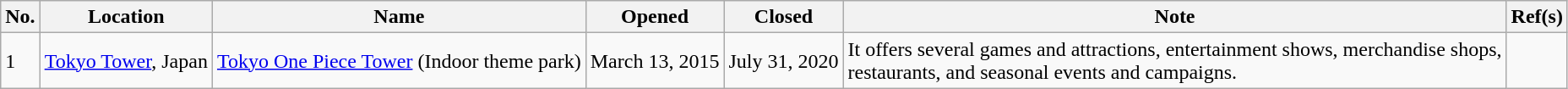<table class="wikitable">
<tr>
<th>No.</th>
<th>Location</th>
<th>Name</th>
<th>Opened</th>
<th>Closed</th>
<th>Note</th>
<th>Ref(s)</th>
</tr>
<tr>
<td>1</td>
<td><a href='#'>Tokyo Tower</a>, Japan</td>
<td><a href='#'>Tokyo One Piece Tower</a> (Indoor theme park)</td>
<td>March 13, 2015</td>
<td>July 31, 2020</td>
<td>It offers several games and attractions, entertainment shows, merchandise shops,<br>restaurants, and seasonal events and campaigns.</td>
<td></td>
</tr>
</table>
